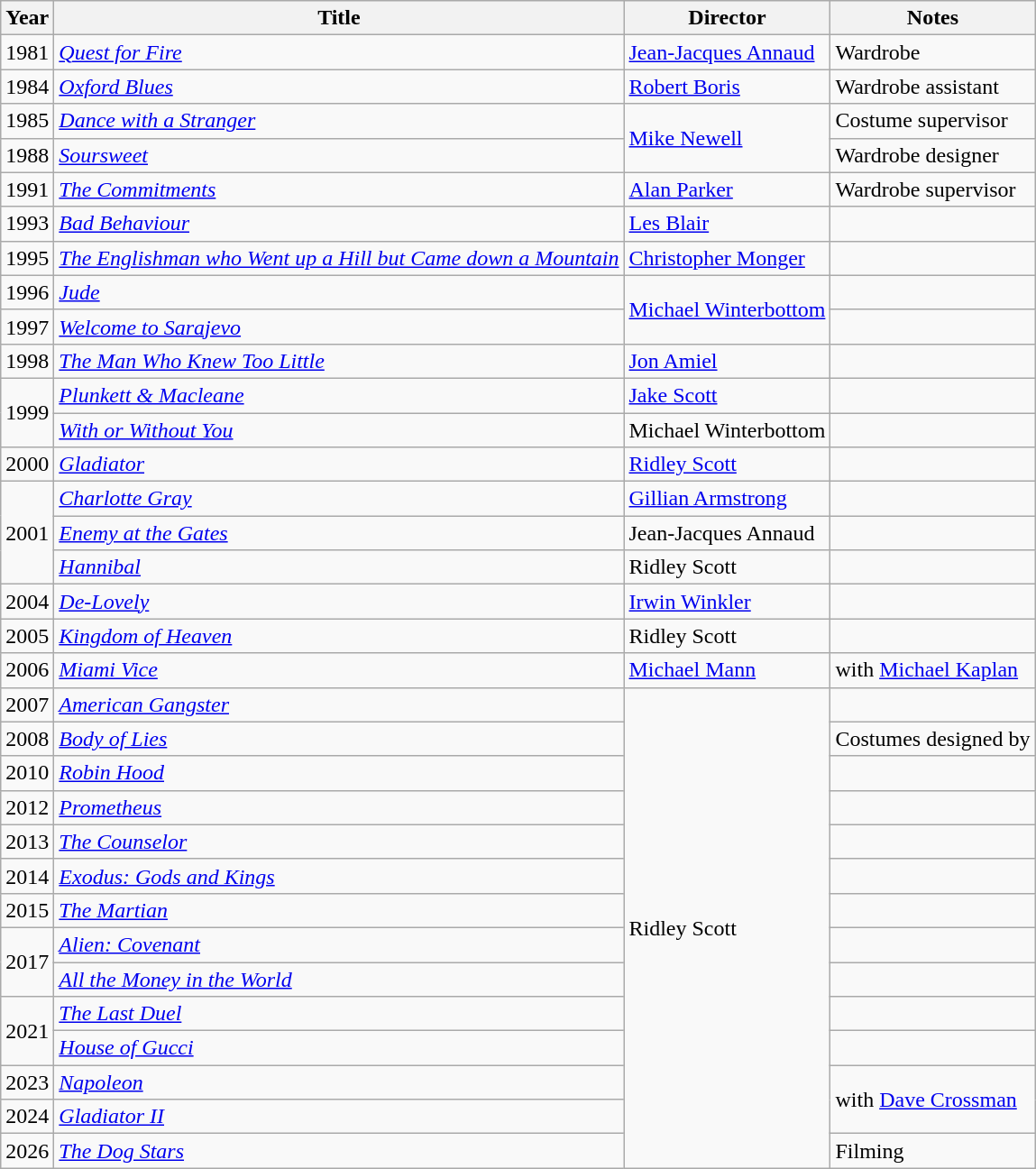<table class = "wikitable sortable">
<tr>
<th>Year</th>
<th>Title</th>
<th>Director</th>
<th class = "unsortable">Notes</th>
</tr>
<tr>
<td>1981</td>
<td><em><a href='#'>Quest for Fire</a></em></td>
<td><a href='#'>Jean-Jacques Annaud</a></td>
<td>Wardrobe</td>
</tr>
<tr>
<td>1984</td>
<td><em><a href='#'>Oxford Blues</a></em></td>
<td><a href='#'>Robert Boris</a></td>
<td>Wardrobe assistant</td>
</tr>
<tr>
<td>1985</td>
<td><em><a href='#'>Dance with a Stranger</a></em></td>
<td rowspan="2"><a href='#'>Mike Newell</a></td>
<td>Costume supervisor</td>
</tr>
<tr>
<td>1988</td>
<td><em><a href='#'>Soursweet</a></em></td>
<td>Wardrobe designer</td>
</tr>
<tr>
<td>1991</td>
<td><em><a href='#'>The Commitments</a></em></td>
<td><a href='#'>Alan Parker</a></td>
<td>Wardrobe supervisor</td>
</tr>
<tr>
<td>1993</td>
<td><em><a href='#'>Bad Behaviour</a></em></td>
<td><a href='#'>Les Blair</a></td>
<td></td>
</tr>
<tr>
<td>1995</td>
<td><em><a href='#'>The Englishman who Went up a Hill but Came down a Mountain</a></em></td>
<td><a href='#'>Christopher Monger</a></td>
<td></td>
</tr>
<tr>
<td>1996</td>
<td><em><a href='#'>Jude</a></em></td>
<td rowspan="2"><a href='#'>Michael Winterbottom</a></td>
<td></td>
</tr>
<tr>
<td>1997</td>
<td><em><a href='#'>Welcome to Sarajevo</a></em></td>
<td></td>
</tr>
<tr>
<td>1998</td>
<td><em><a href='#'>The Man Who Knew Too Little</a></em></td>
<td><a href='#'>Jon Amiel</a></td>
<td></td>
</tr>
<tr>
<td rowspan="2">1999</td>
<td><em><a href='#'>Plunkett & Macleane</a></em></td>
<td><a href='#'>Jake Scott</a></td>
<td></td>
</tr>
<tr>
<td><em><a href='#'>With or Without You</a></em></td>
<td>Michael Winterbottom</td>
<td></td>
</tr>
<tr>
<td>2000</td>
<td><em><a href='#'>Gladiator</a></em></td>
<td><a href='#'>Ridley Scott</a></td>
<td></td>
</tr>
<tr>
<td rowspan="3">2001</td>
<td><em><a href='#'>Charlotte Gray</a></em></td>
<td><a href='#'>Gillian Armstrong</a></td>
<td></td>
</tr>
<tr>
<td><em><a href='#'>Enemy at the Gates</a></em></td>
<td>Jean-Jacques Annaud</td>
<td></td>
</tr>
<tr>
<td><em><a href='#'>Hannibal</a></em></td>
<td>Ridley Scott</td>
<td></td>
</tr>
<tr>
<td>2004</td>
<td><em><a href='#'>De-Lovely</a></em></td>
<td><a href='#'>Irwin Winkler</a></td>
<td></td>
</tr>
<tr>
<td>2005</td>
<td><em><a href='#'>Kingdom of Heaven</a></em></td>
<td>Ridley Scott</td>
<td></td>
</tr>
<tr>
<td>2006</td>
<td><em><a href='#'>Miami Vice</a></em></td>
<td><a href='#'>Michael Mann</a></td>
<td>with <a href='#'>Michael Kaplan</a></td>
</tr>
<tr>
<td>2007</td>
<td><em><a href='#'>American Gangster</a></em></td>
<td rowspan="14">Ridley Scott</td>
<td></td>
</tr>
<tr>
<td>2008</td>
<td><em><a href='#'>Body of Lies</a></em></td>
<td>Costumes designed by</td>
</tr>
<tr>
<td>2010</td>
<td><em><a href='#'>Robin Hood</a></em></td>
<td></td>
</tr>
<tr>
<td>2012</td>
<td><em><a href='#'>Prometheus</a></em></td>
<td></td>
</tr>
<tr>
<td>2013</td>
<td><em><a href='#'>The Counselor</a></em></td>
<td></td>
</tr>
<tr>
<td>2014</td>
<td><em><a href='#'>Exodus: Gods and Kings</a></em></td>
<td></td>
</tr>
<tr>
<td>2015</td>
<td><em><a href='#'>The Martian</a></em></td>
<td></td>
</tr>
<tr>
<td rowspan="2">2017</td>
<td><em><a href='#'>Alien: Covenant</a></em></td>
<td></td>
</tr>
<tr>
<td><em><a href='#'>All the Money in the World</a></em></td>
<td></td>
</tr>
<tr>
<td rowspan="2">2021</td>
<td><em><a href='#'>The Last Duel</a></em></td>
<td></td>
</tr>
<tr>
<td><em><a href='#'>House of Gucci</a></em></td>
<td></td>
</tr>
<tr>
<td>2023</td>
<td><em><a href='#'>Napoleon</a></em></td>
<td rowspan="2">with <a href='#'>Dave Crossman</a></td>
</tr>
<tr>
<td>2024</td>
<td><em><a href='#'>Gladiator II</a></em></td>
</tr>
<tr>
<td>2026</td>
<td><em><a href='#'>The Dog Stars</a></em></td>
<td>Filming</td>
</tr>
</table>
